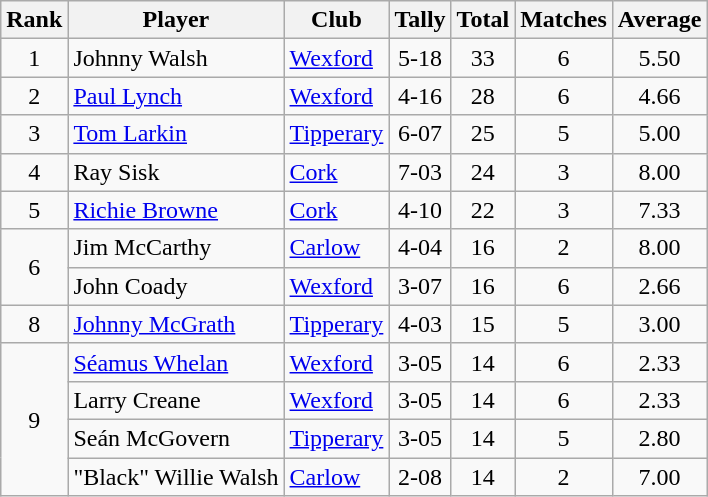<table class="wikitable">
<tr>
<th>Rank</th>
<th>Player</th>
<th>Club</th>
<th>Tally</th>
<th>Total</th>
<th>Matches</th>
<th>Average</th>
</tr>
<tr>
<td rowspan="1" style="text-align:center;">1</td>
<td>Johnny Walsh</td>
<td><a href='#'>Wexford</a></td>
<td align=center>5-18</td>
<td align=center>33</td>
<td align=center>6</td>
<td align=center>5.50</td>
</tr>
<tr>
<td rowspan="1" style="text-align:center;">2</td>
<td><a href='#'>Paul Lynch</a></td>
<td><a href='#'>Wexford</a></td>
<td align=center>4-16</td>
<td align=center>28</td>
<td align=center>6</td>
<td align=center>4.66</td>
</tr>
<tr>
<td rowspan="1" style="text-align:center;">3</td>
<td><a href='#'>Tom Larkin</a></td>
<td><a href='#'>Tipperary</a></td>
<td align=center>6-07</td>
<td align=center>25</td>
<td align=center>5</td>
<td align=center>5.00</td>
</tr>
<tr>
<td rowspan="1" style="text-align:center;">4</td>
<td>Ray Sisk</td>
<td><a href='#'>Cork</a></td>
<td align=center>7-03</td>
<td align=center>24</td>
<td align=center>3</td>
<td align=center>8.00</td>
</tr>
<tr>
<td rowspan="1" style="text-align:center;">5</td>
<td><a href='#'>Richie Browne</a></td>
<td><a href='#'>Cork</a></td>
<td align=center>4-10</td>
<td align=center>22</td>
<td align=center>3</td>
<td align=center>7.33</td>
</tr>
<tr>
<td rowspan="2" style="text-align:center;">6</td>
<td>Jim McCarthy</td>
<td><a href='#'>Carlow</a></td>
<td align=center>4-04</td>
<td align=center>16</td>
<td align=center>2</td>
<td align=center>8.00</td>
</tr>
<tr>
<td>John Coady</td>
<td><a href='#'>Wexford</a></td>
<td align=center>3-07</td>
<td align=center>16</td>
<td align=center>6</td>
<td align=center>2.66</td>
</tr>
<tr>
<td rowspan="1" style="text-align:center;">8</td>
<td><a href='#'>Johnny McGrath</a></td>
<td><a href='#'>Tipperary</a></td>
<td align=center>4-03</td>
<td align=center>15</td>
<td align=center>5</td>
<td align=center>3.00</td>
</tr>
<tr>
<td rowspan="4" style="text-align:center;">9</td>
<td><a href='#'>Séamus Whelan</a></td>
<td><a href='#'>Wexford</a></td>
<td align=center>3-05</td>
<td align=center>14</td>
<td align=center>6</td>
<td align=center>2.33</td>
</tr>
<tr>
<td>Larry Creane</td>
<td><a href='#'>Wexford</a></td>
<td align=center>3-05</td>
<td align=center>14</td>
<td align=center>6</td>
<td align=center>2.33</td>
</tr>
<tr>
<td>Seán McGovern</td>
<td><a href='#'>Tipperary</a></td>
<td align=center>3-05</td>
<td align=center>14</td>
<td align=center>5</td>
<td align=center>2.80</td>
</tr>
<tr>
<td>"Black" Willie Walsh</td>
<td><a href='#'>Carlow</a></td>
<td align=center>2-08</td>
<td align=center>14</td>
<td align=center>2</td>
<td align=center>7.00</td>
</tr>
</table>
